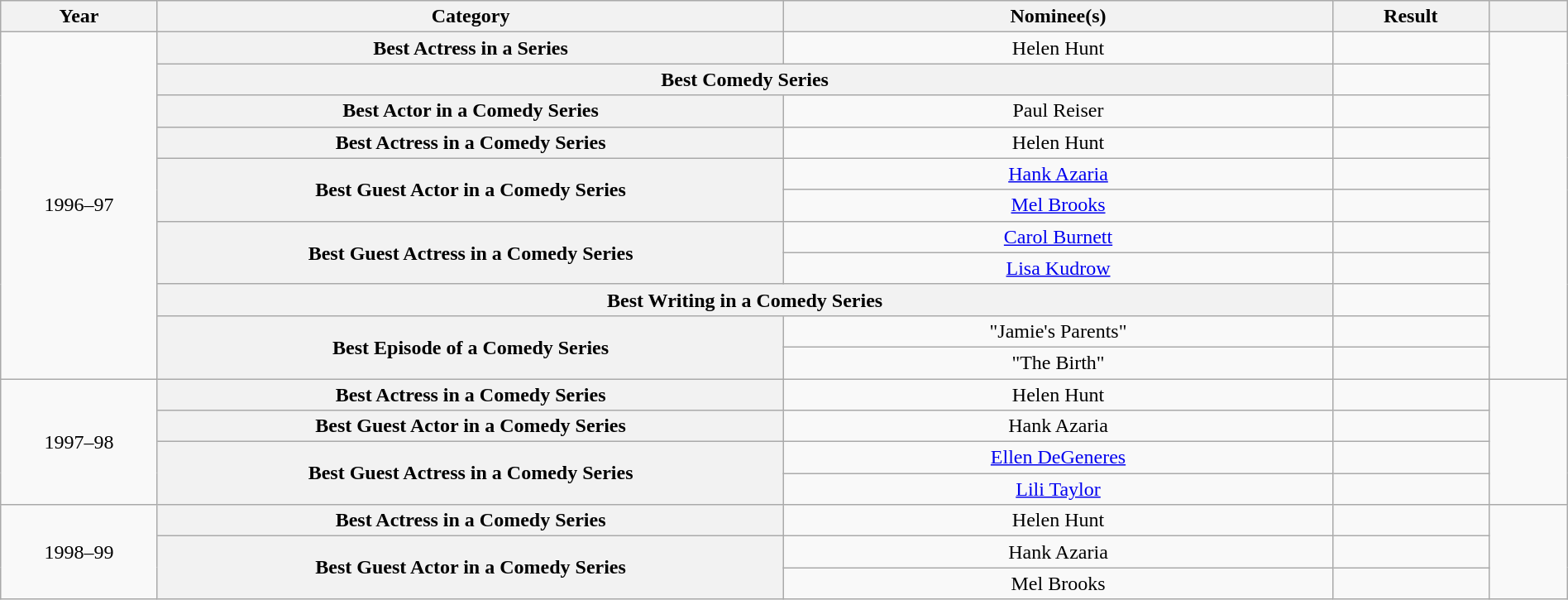<table class="wikitable plainrowheaders" style="font-size: 100%; text-align:center" width=100%>
<tr>
<th scope="col" width="10%">Year</th>
<th scope="col" width="40%">Category</th>
<th scope="col" width="35%">Nominee(s)</th>
<th scope="col" width="10%">Result</th>
<th scope="col" width="5%"></th>
</tr>
<tr>
<td rowspan="11">1996–97</td>
<th scope="row" style="text-align:center">Best Actress in a Series</th>
<td>Helen Hunt</td>
<td></td>
<td rowspan="11"></td>
</tr>
<tr>
<th scope="row" style="text-align:center" colspan="2">Best Comedy Series</th>
<td></td>
</tr>
<tr>
<th scope="row" style="text-align:center">Best Actor in a Comedy Series</th>
<td>Paul Reiser</td>
<td></td>
</tr>
<tr>
<th scope="row" style="text-align:center">Best Actress in a Comedy Series</th>
<td>Helen Hunt</td>
<td></td>
</tr>
<tr>
<th scope="row" style="text-align:center" rowspan="2">Best Guest Actor in a Comedy Series</th>
<td><a href='#'>Hank Azaria</a></td>
<td></td>
</tr>
<tr>
<td><a href='#'>Mel Brooks</a></td>
<td></td>
</tr>
<tr>
<th scope="row" style="text-align:center" rowspan="2">Best Guest Actress in a Comedy Series</th>
<td><a href='#'>Carol Burnett</a></td>
<td></td>
</tr>
<tr>
<td><a href='#'>Lisa Kudrow</a></td>
<td></td>
</tr>
<tr>
<th scope="row" style="text-align:center" colspan="2">Best Writing in a Comedy Series</th>
<td></td>
</tr>
<tr>
<th scope="row" style="text-align:center" rowspan="2">Best Episode of a Comedy Series</th>
<td>"Jamie's Parents"</td>
<td></td>
</tr>
<tr>
<td>"The Birth"</td>
<td></td>
</tr>
<tr>
<td rowspan="4">1997–98</td>
<th scope="row" style="text-align:center">Best Actress in a Comedy Series</th>
<td>Helen Hunt</td>
<td></td>
<td rowspan="4"></td>
</tr>
<tr>
<th scope="row" style="text-align:center">Best Guest Actor in a Comedy Series</th>
<td>Hank Azaria</td>
<td></td>
</tr>
<tr>
<th scope="row" style="text-align:center" rowspan="2">Best Guest Actress in a Comedy Series</th>
<td><a href='#'>Ellen DeGeneres</a></td>
<td></td>
</tr>
<tr>
<td><a href='#'>Lili Taylor</a></td>
<td></td>
</tr>
<tr>
<td rowspan="3">1998–99</td>
<th scope="row" style="text-align:center">Best Actress in a Comedy Series</th>
<td>Helen Hunt</td>
<td></td>
<td rowspan="4"></td>
</tr>
<tr>
<th scope="row" style="text-align:center" rowspan="2">Best Guest Actor in a Comedy Series</th>
<td>Hank Azaria</td>
<td></td>
</tr>
<tr>
<td>Mel Brooks</td>
<td></td>
</tr>
</table>
